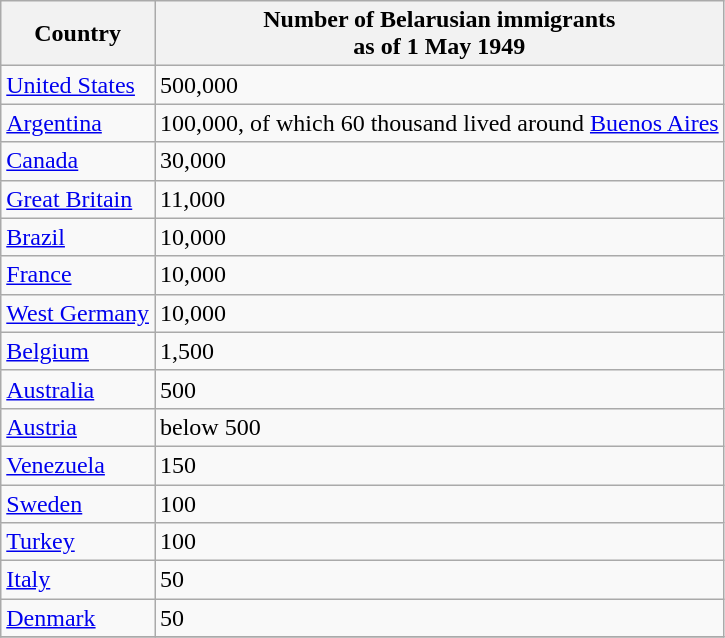<table class="wikitable">
<tr>
<th>Country</th>
<th>Number of Belarusian immigrants<br>as of 1 May 1949</th>
</tr>
<tr>
<td><a href='#'>United States</a></td>
<td>500,000</td>
</tr>
<tr>
<td><a href='#'>Argentina</a></td>
<td>100,000, of which 60 thousand lived around <a href='#'>Buenos Aires</a></td>
</tr>
<tr>
<td><a href='#'>Canada</a></td>
<td>30,000</td>
</tr>
<tr>
<td><a href='#'>Great Britain</a></td>
<td>11,000</td>
</tr>
<tr>
<td><a href='#'>Brazil</a></td>
<td>10,000</td>
</tr>
<tr>
<td><a href='#'>France</a></td>
<td>10,000</td>
</tr>
<tr>
<td><a href='#'>West Germany</a></td>
<td>10,000</td>
</tr>
<tr>
<td><a href='#'>Belgium</a></td>
<td>1,500</td>
</tr>
<tr>
<td><a href='#'>Australia</a></td>
<td>500</td>
</tr>
<tr>
<td><a href='#'>Austria</a></td>
<td>below 500</td>
</tr>
<tr>
<td><a href='#'>Venezuela</a></td>
<td>150</td>
</tr>
<tr>
<td><a href='#'>Sweden</a></td>
<td>100</td>
</tr>
<tr>
<td><a href='#'>Turkey</a></td>
<td>100</td>
</tr>
<tr>
<td><a href='#'>Italy</a></td>
<td>50</td>
</tr>
<tr>
<td><a href='#'>Denmark</a></td>
<td>50</td>
</tr>
<tr>
</tr>
</table>
